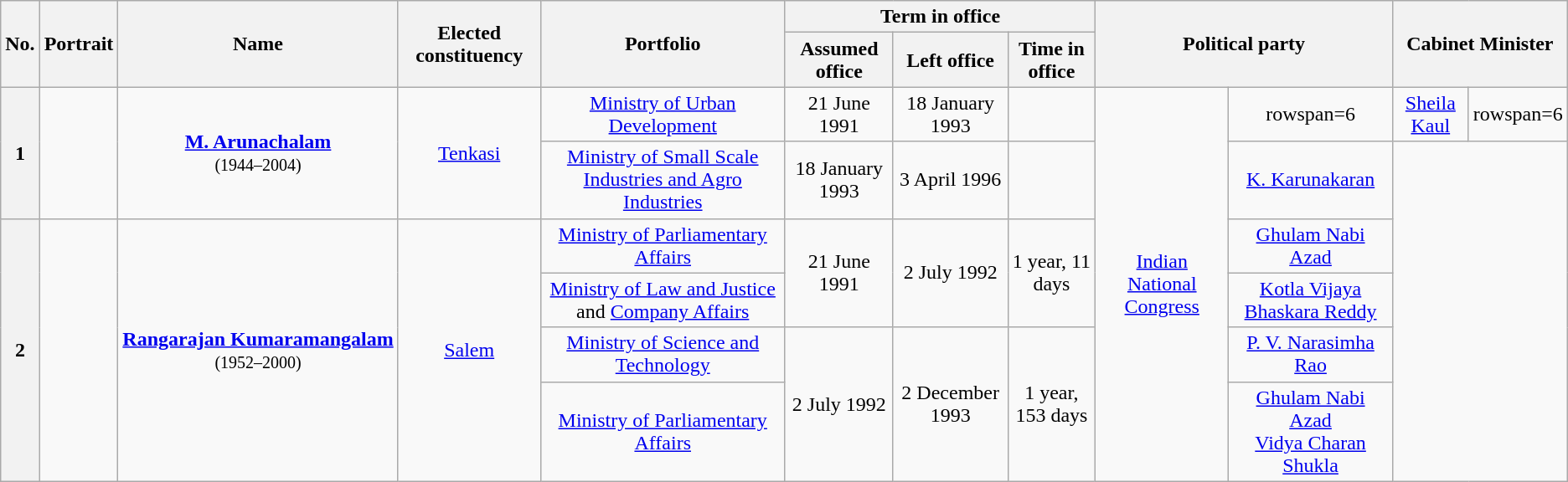<table class="wikitable sortable" style="text-align:center;">
<tr>
<th rowspan=2>No.</th>
<th rowspan=2>Portrait</th>
<th rowspan=2>Name<br></th>
<th rowspan=2>Elected constituency</th>
<th rowspan=2>Portfolio</th>
<th colspan=3>Term in office</th>
<th rowspan=2 colspan=2>Political party</th>
<th rowspan=2 colspan=2>Cabinet Minister</th>
</tr>
<tr>
<th>Assumed office</th>
<th>Left office</th>
<th>Time in office</th>
</tr>
<tr>
<th rowspan=2>1</th>
<td rowspan=2></td>
<td rowspan=2><strong><a href='#'>M. Arunachalam</a></strong><br><small>(1944–2004)</small></td>
<td rowspan=2><a href='#'>Tenkasi</a></td>
<td><a href='#'>Ministry of Urban Development</a></td>
<td>21 June 1991</td>
<td>18 January 1993</td>
<td></td>
<td rowspan=6><a href='#'>Indian National Congress</a></td>
<td>rowspan=6 </td>
<td><a href='#'>Sheila Kaul</a></td>
<td>rowspan=6 </td>
</tr>
<tr>
<td><a href='#'>Ministry of Small Scale Industries and Agro Industries</a></td>
<td>18 January 1993</td>
<td>3 April 1996</td>
<td></td>
<td><a href='#'>K. Karunakaran</a></td>
</tr>
<tr>
<th rowspan=4>2</th>
<td rowspan=4></td>
<td rowspan=4><strong><a href='#'>Rangarajan&nbsp;Kumaramangalam</a></strong><br><small>(1952–2000)</small></td>
<td rowspan=4><a href='#'>Salem</a></td>
<td><a href='#'>Ministry of Parliamentary Affairs</a></td>
<td rowspan=2>21 June 1991</td>
<td rowspan=2>2 July 1992</td>
<td rowspan=2>1 year, 11 days</td>
<td><a href='#'>Ghulam Nabi Azad</a></td>
</tr>
<tr>
<td><a href='#'>Ministry of Law and Justice</a> and <a href='#'>Company Affairs</a></td>
<td><a href='#'>Kotla Vijaya Bhaskara Reddy</a></td>
</tr>
<tr>
<td><a href='#'>Ministry of Science and Technology</a></td>
<td rowspan=2>2 July 1992</td>
<td rowspan=2>2 December 1993</td>
<td rowspan=2>1 year, 153 days</td>
<td><a href='#'>P. V. Narasimha Rao</a></td>
</tr>
<tr>
<td><a href='#'>Ministry of Parliamentary Affairs</a></td>
<td><a href='#'>Ghulam Nabi Azad</a><br><a href='#'>Vidya Charan Shukla</a></td>
</tr>
</table>
